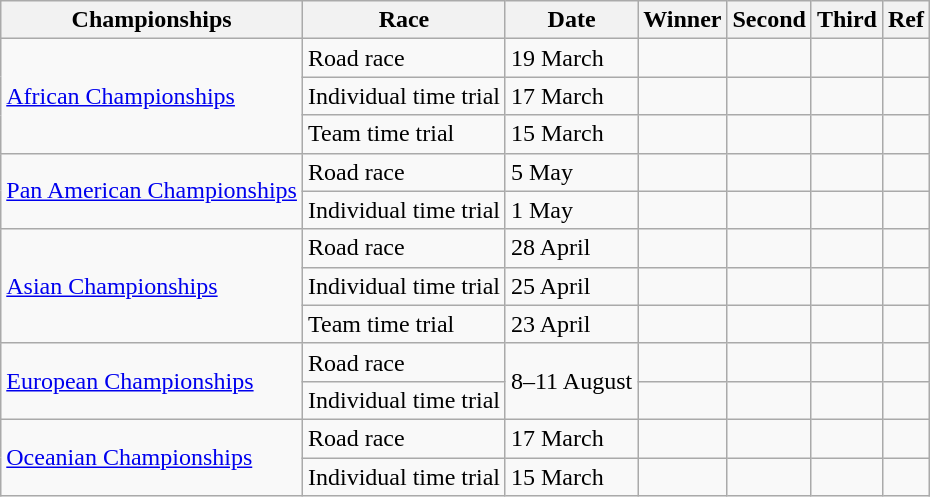<table class="wikitable plainrowheaders">
<tr>
<th>Championships</th>
<th>Race</th>
<th>Date</th>
<th>Winner</th>
<th>Second</th>
<th>Third</th>
<th>Ref</th>
</tr>
<tr>
<td rowspan=3><a href='#'>African Championships</a><br></td>
<td>Road race</td>
<td>19 March</td>
<td></td>
<td></td>
<td></td>
<td></td>
</tr>
<tr>
<td>Individual time trial</td>
<td>17 March</td>
<td></td>
<td></td>
<td></td>
<td></td>
</tr>
<tr>
<td>Team time trial</td>
<td>15 March</td>
<td></td>
<td></td>
<td></td>
<td></td>
</tr>
<tr>
<td rowspan=2><a href='#'>Pan American Championships</a><br></td>
<td>Road race</td>
<td>5 May</td>
<td></td>
<td></td>
<td></td>
<td></td>
</tr>
<tr>
<td>Individual time trial</td>
<td>1 May</td>
<td></td>
<td></td>
<td></td>
<td></td>
</tr>
<tr>
<td rowspan=3><a href='#'>Asian Championships</a><br></td>
<td>Road race</td>
<td>28 April</td>
<td></td>
<td></td>
<td></td>
<td></td>
</tr>
<tr>
<td>Individual time trial</td>
<td>25 April</td>
<td></td>
<td></td>
<td></td>
<td></td>
</tr>
<tr>
<td>Team time trial</td>
<td>23 April</td>
<td></td>
<td></td>
<td></td>
<td></td>
</tr>
<tr>
<td rowspan=2><a href='#'>European Championships</a><br></td>
<td>Road race</td>
<td rowspan=2>8–11 August</td>
<td></td>
<td></td>
<td></td>
<td></td>
</tr>
<tr>
<td>Individual time trial</td>
<td></td>
<td></td>
<td></td>
<td></td>
</tr>
<tr>
<td rowspan=2><a href='#'>Oceanian Championships</a><br></td>
<td>Road race</td>
<td>17 March</td>
<td></td>
<td></td>
<td></td>
<td></td>
</tr>
<tr>
<td>Individual time trial</td>
<td>15 March</td>
<td></td>
<td></td>
<td></td>
<td></td>
</tr>
</table>
